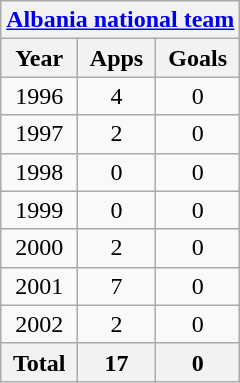<table class="wikitable" style="text-align:center">
<tr>
<th colspan="3"><a href='#'>Albania national team</a></th>
</tr>
<tr>
<th>Year</th>
<th>Apps</th>
<th>Goals</th>
</tr>
<tr>
<td>1996</td>
<td>4</td>
<td>0</td>
</tr>
<tr>
<td>1997</td>
<td>2</td>
<td>0</td>
</tr>
<tr>
<td>1998</td>
<td>0</td>
<td>0</td>
</tr>
<tr>
<td>1999</td>
<td>0</td>
<td>0</td>
</tr>
<tr>
<td>2000</td>
<td>2</td>
<td>0</td>
</tr>
<tr>
<td>2001</td>
<td>7</td>
<td>0</td>
</tr>
<tr>
<td>2002</td>
<td>2</td>
<td>0</td>
</tr>
<tr>
<th>Total</th>
<th>17</th>
<th>0</th>
</tr>
</table>
